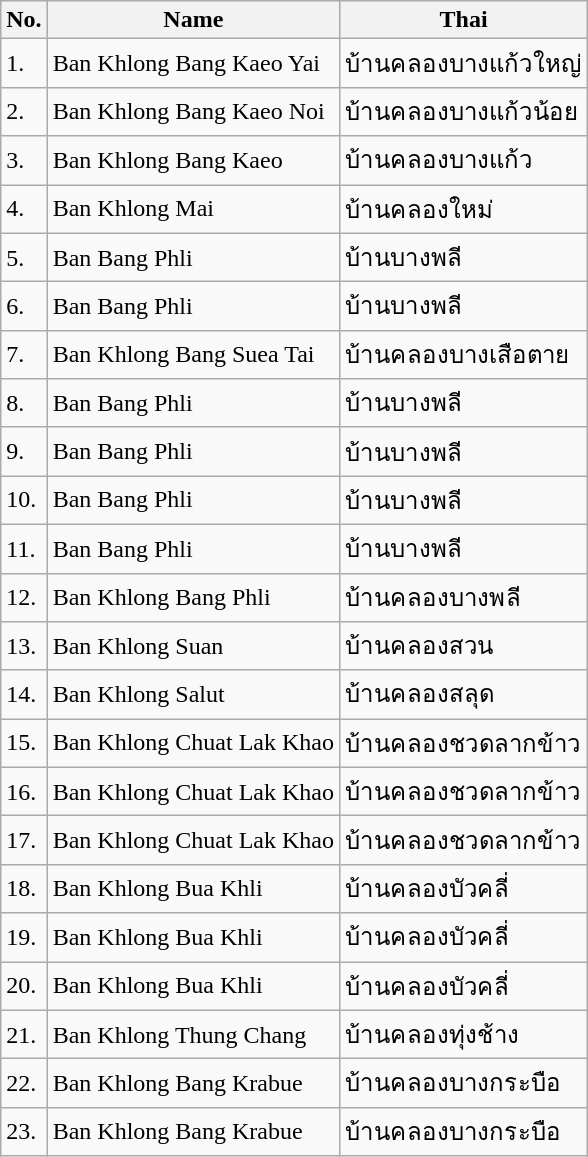<table class="wikitable sortable">
<tr>
<th>No.</th>
<th>Name</th>
<th>Thai</th>
</tr>
<tr>
<td>1.</td>
<td>Ban Khlong Bang Kaeo Yai</td>
<td>บ้านคลองบางแก้วใหญ่</td>
</tr>
<tr>
<td>2.</td>
<td>Ban Khlong Bang Kaeo Noi</td>
<td>บ้านคลองบางแก้วน้อย</td>
</tr>
<tr>
<td>3.</td>
<td>Ban Khlong Bang Kaeo</td>
<td>บ้านคลองบางแก้ว</td>
</tr>
<tr>
<td>4.</td>
<td>Ban Khlong Mai</td>
<td>บ้านคลองใหม่</td>
</tr>
<tr>
<td>5.</td>
<td>Ban Bang Phli</td>
<td>บ้านบางพลี</td>
</tr>
<tr>
<td>6.</td>
<td>Ban Bang Phli</td>
<td>บ้านบางพลี</td>
</tr>
<tr>
<td>7.</td>
<td>Ban Khlong Bang Suea Tai</td>
<td>บ้านคลองบางเสือตาย</td>
</tr>
<tr>
<td>8.</td>
<td>Ban Bang Phli</td>
<td>บ้านบางพลี</td>
</tr>
<tr>
<td>9.</td>
<td>Ban Bang Phli</td>
<td>บ้านบางพลี</td>
</tr>
<tr>
<td>10.</td>
<td>Ban Bang Phli</td>
<td>บ้านบางพลี</td>
</tr>
<tr>
<td>11.</td>
<td>Ban Bang Phli</td>
<td>บ้านบางพลี</td>
</tr>
<tr>
<td>12.</td>
<td>Ban Khlong Bang Phli</td>
<td>บ้านคลองบางพลี</td>
</tr>
<tr>
<td>13.</td>
<td>Ban Khlong Suan</td>
<td>บ้านคลองสวน</td>
</tr>
<tr>
<td>14.</td>
<td>Ban Khlong Salut</td>
<td>บ้านคลองสลุด</td>
</tr>
<tr>
<td>15.</td>
<td>Ban Khlong Chuat Lak Khao</td>
<td>บ้านคลองชวดลากข้าว</td>
</tr>
<tr>
<td>16.</td>
<td>Ban Khlong Chuat Lak Khao</td>
<td>บ้านคลองชวดลากข้าว</td>
</tr>
<tr>
<td>17.</td>
<td>Ban Khlong Chuat Lak Khao</td>
<td>บ้านคลองชวดลากข้าว</td>
</tr>
<tr>
<td>18.</td>
<td>Ban Khlong Bua Khli</td>
<td>บ้านคลองบัวคลี่</td>
</tr>
<tr>
<td>19.</td>
<td>Ban Khlong Bua Khli</td>
<td>บ้านคลองบัวคลี่</td>
</tr>
<tr>
<td>20.</td>
<td>Ban Khlong Bua Khli</td>
<td>บ้านคลองบัวคลี่</td>
</tr>
<tr>
<td>21.</td>
<td>Ban Khlong Thung Chang</td>
<td>บ้านคลองทุ่งช้าง</td>
</tr>
<tr>
<td>22.</td>
<td>Ban Khlong Bang Krabue</td>
<td>บ้านคลองบางกระบือ</td>
</tr>
<tr>
<td>23.</td>
<td>Ban Khlong Bang Krabue</td>
<td>บ้านคลองบางกระบือ</td>
</tr>
</table>
